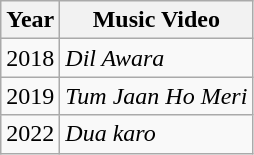<table class="wikitable">
<tr>
<th>Year</th>
<th>Music Video</th>
</tr>
<tr>
<td>2018</td>
<td><em> Dil Awara</em></td>
</tr>
<tr>
<td>2019</td>
<td><em> Tum Jaan Ho Meri </em></td>
</tr>
<tr>
<td>2022</td>
<td><em> Dua karo </em></td>
</tr>
</table>
